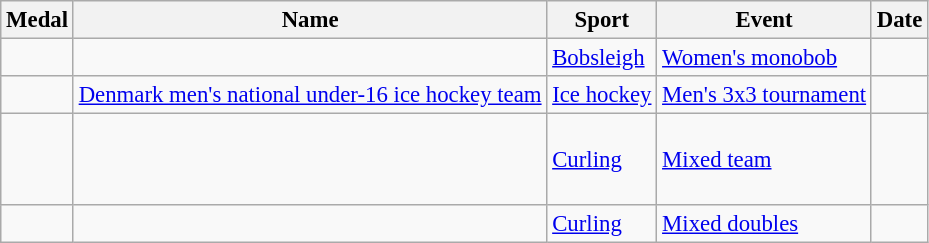<table class="wikitable sortable" style="font-size:95%;">
<tr>
<th>Medal</th>
<th>Name</th>
<th>Sport</th>
<th>Event</th>
<th>Date</th>
</tr>
<tr>
<td></td>
<td></td>
<td><a href='#'>Bobsleigh</a></td>
<td><a href='#'>Women's monobob</a></td>
<td></td>
</tr>
<tr>
<td></td>
<td><a href='#'>Denmark men's national under-16 ice hockey team</a></td>
<td><a href='#'>Ice hockey</a></td>
<td><a href='#'>Men's 3x3 tournament</a></td>
<td></td>
</tr>
<tr>
<td></td>
<td><br><br><br></td>
<td><a href='#'>Curling</a></td>
<td><a href='#'>Mixed team</a></td>
<td></td>
</tr>
<tr>
<td></td>
<td><br></td>
<td><a href='#'>Curling</a></td>
<td><a href='#'>Mixed doubles</a></td>
<td></td>
</tr>
</table>
